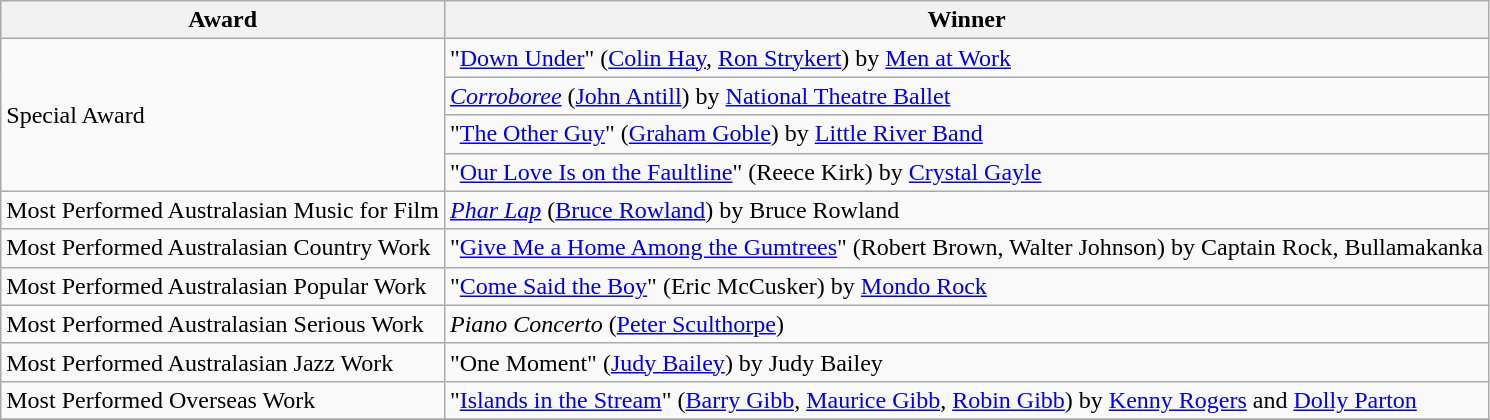<table class="wikitable">
<tr>
<th>Award</th>
<th>Winner</th>
</tr>
<tr>
<td rowspan="4">Special Award</td>
<td>"<a href='#'>Down Under</a>" (<a href='#'>Colin Hay</a>, <a href='#'>Ron Strykert</a>) by <a href='#'>Men at Work</a></td>
</tr>
<tr>
<td><em><a href='#'>Corroboree</a></em> (<a href='#'>John Antill</a>) by <a href='#'>National Theatre Ballet</a></td>
</tr>
<tr>
<td>"<a href='#'>The Other Guy</a>" (<a href='#'>Graham Goble</a>) by <a href='#'>Little River Band</a></td>
</tr>
<tr>
<td>"<a href='#'>Our Love Is on the Faultline</a>" (Reece Kirk) by <a href='#'>Crystal Gayle</a></td>
</tr>
<tr>
<td>Most Performed Australasian Music for Film</td>
<td><em><a href='#'>Phar Lap</a></em> (<a href='#'>Bruce Rowland</a>) by Bruce Rowland</td>
</tr>
<tr>
<td>Most Performed Australasian Country Work</td>
<td>"<a href='#'>Give Me a Home Among the Gumtrees</a>" (Robert Brown, Walter Johnson) by Captain Rock, Bullamakanka</td>
</tr>
<tr>
<td>Most Performed Australasian Popular Work</td>
<td>"<a href='#'>Come Said the Boy</a>" (Eric McCusker) by <a href='#'>Mondo Rock</a></td>
</tr>
<tr>
<td>Most Performed Australasian Serious Work</td>
<td><em>Piano Concerto</em> (<a href='#'>Peter Sculthorpe</a>)</td>
</tr>
<tr>
<td>Most Performed Australasian Jazz Work</td>
<td>"One Moment" (<a href='#'>Judy Bailey</a>) by Judy Bailey</td>
</tr>
<tr>
<td>Most Performed Overseas Work</td>
<td>"<a href='#'>Islands in the Stream</a>" (<a href='#'>Barry Gibb</a>, <a href='#'>Maurice Gibb</a>, <a href='#'>Robin Gibb</a>) by <a href='#'>Kenny Rogers</a> and <a href='#'>Dolly Parton</a></td>
</tr>
<tr>
</tr>
</table>
